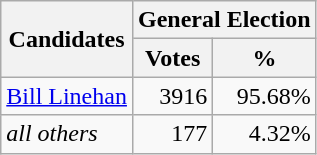<table class=wikitable>
<tr>
<th colspan=1 rowspan=2><strong>Candidates</strong></th>
<th colspan=2><strong>General Election</strong></th>
</tr>
<tr>
<th>Votes</th>
<th>%</th>
</tr>
<tr>
<td><a href='#'>Bill Linehan</a></td>
<td align="right">3916</td>
<td align="right">95.68%</td>
</tr>
<tr>
<td><em>all others</em></td>
<td align="right">177</td>
<td align="right">4.32%</td>
</tr>
</table>
